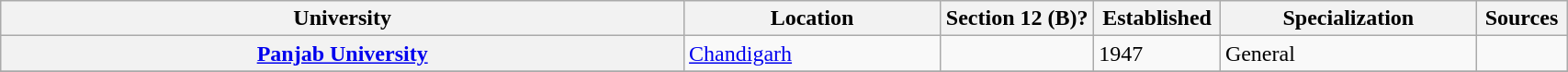<table class="wikitable sortable collapsible plainrowheaders" border="1" style="text-align:left; width:90%">
<tr>
<th scope="col" style="width: 40%;">University</th>
<th scope="col" style="width: 15%;">Location</th>
<th scope="col" style="width: 9%;">Section 12 (B)?</th>
<th scope="col" style="width: 5%;">Established</th>
<th scope="col" style="width: 15%;">Specialization</th>
<th scope="col" style="width: 5%;" class="unsortable">Sources</th>
</tr>
<tr>
<th scope="row"><a href='#'>Panjab University</a></th>
<td><a href='#'>Chandigarh</a></td>
<td></td>
<td>1947</td>
<td>General</td>
<td></td>
</tr>
<tr>
</tr>
</table>
